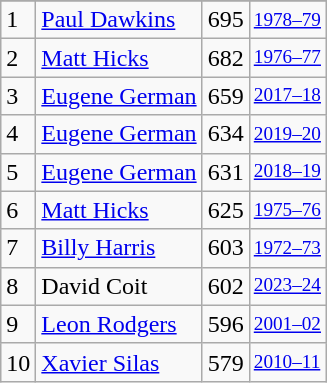<table class="wikitable">
<tr>
</tr>
<tr>
<td>1</td>
<td><a href='#'>Paul Dawkins</a></td>
<td>695</td>
<td style="font-size:80%;"><a href='#'>1978–79</a></td>
</tr>
<tr>
<td>2</td>
<td><a href='#'>Matt Hicks</a></td>
<td>682</td>
<td style="font-size:80%;"><a href='#'>1976–77</a></td>
</tr>
<tr>
<td>3</td>
<td><a href='#'>Eugene German</a></td>
<td>659</td>
<td style="font-size:80%;"><a href='#'>2017–18</a></td>
</tr>
<tr>
<td>4</td>
<td><a href='#'>Eugene German</a></td>
<td>634</td>
<td style="font-size:80%;"><a href='#'>2019–20</a></td>
</tr>
<tr>
<td>5</td>
<td><a href='#'>Eugene German</a></td>
<td>631</td>
<td style="font-size:80%;"><a href='#'>2018–19</a></td>
</tr>
<tr>
<td>6</td>
<td><a href='#'>Matt Hicks</a></td>
<td>625</td>
<td style="font-size:80%;"><a href='#'>1975–76</a></td>
</tr>
<tr>
<td>7</td>
<td><a href='#'>Billy Harris</a></td>
<td>603</td>
<td style="font-size:80%;"><a href='#'>1972–73</a></td>
</tr>
<tr>
<td>8</td>
<td>David Coit</td>
<td>602</td>
<td style="font-size:80%;"><a href='#'>2023–24</a></td>
</tr>
<tr>
<td>9</td>
<td><a href='#'>Leon Rodgers</a></td>
<td>596</td>
<td style="font-size:80%;"><a href='#'>2001–02</a></td>
</tr>
<tr>
<td>10</td>
<td><a href='#'>Xavier Silas</a></td>
<td>579</td>
<td style="font-size:80%;"><a href='#'>2010–11</a></td>
</tr>
</table>
